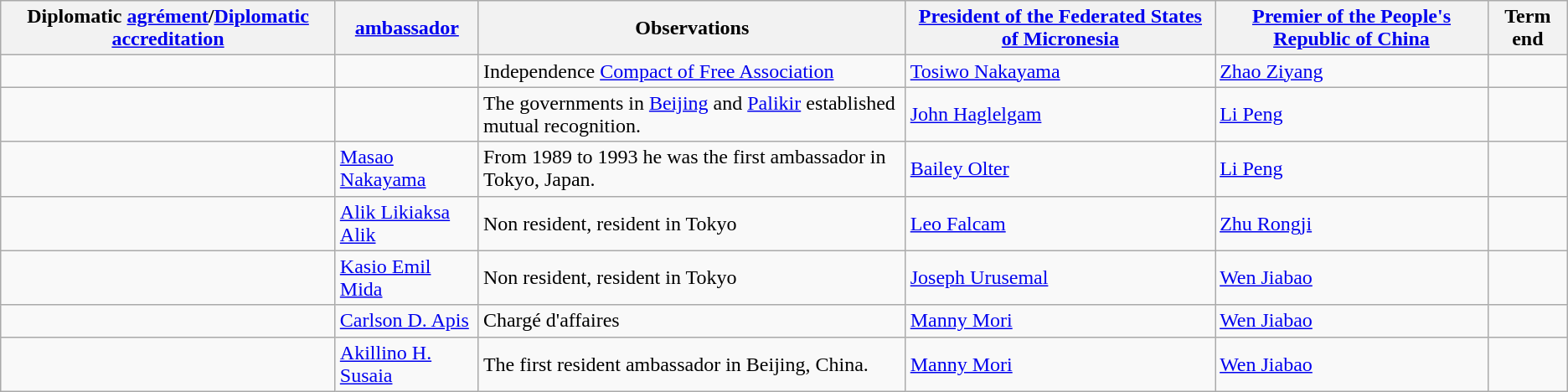<table class="wikitable sortable">
<tr>
<th>Diplomatic <a href='#'>agrément</a>/<a href='#'>Diplomatic accreditation</a></th>
<th><a href='#'>ambassador</a></th>
<th>Observations</th>
<th><a href='#'>President of the Federated States of Micronesia</a></th>
<th><a href='#'>Premier of the People's Republic of China</a></th>
<th>Term end</th>
</tr>
<tr>
<td></td>
<td></td>
<td>Independence <a href='#'>Compact of Free Association</a></td>
<td><a href='#'>Tosiwo Nakayama</a></td>
<td><a href='#'>Zhao Ziyang</a></td>
<td></td>
</tr>
<tr>
<td></td>
<td></td>
<td>The governments in <a href='#'>Beijing</a> and <a href='#'>Palikir</a> established mutual recognition.</td>
<td><a href='#'>John Haglelgam</a></td>
<td><a href='#'>Li Peng</a></td>
<td></td>
</tr>
<tr>
<td></td>
<td><a href='#'>Masao Nakayama</a></td>
<td>From 1989 to 1993 he was the first ambassador in Tokyo, Japan.</td>
<td><a href='#'>Bailey Olter</a></td>
<td><a href='#'>Li Peng</a></td>
<td></td>
</tr>
<tr>
<td></td>
<td><a href='#'>Alik Likiaksa Alik</a></td>
<td>Non resident, resident in Tokyo</td>
<td><a href='#'>Leo Falcam</a></td>
<td><a href='#'>Zhu Rongji</a></td>
<td></td>
</tr>
<tr>
<td></td>
<td><a href='#'>Kasio Emil Mida</a></td>
<td>Non resident, resident in Tokyo</td>
<td><a href='#'>Joseph Urusemal</a></td>
<td><a href='#'>Wen Jiabao</a></td>
<td></td>
</tr>
<tr>
<td></td>
<td><a href='#'>Carlson D. Apis</a></td>
<td>Chargé d'affaires</td>
<td><a href='#'>Manny Mori</a></td>
<td><a href='#'>Wen Jiabao</a></td>
<td></td>
</tr>
<tr>
<td></td>
<td><a href='#'>Akillino H. Susaia</a></td>
<td>The first resident ambassador in Beijing, China.</td>
<td><a href='#'>Manny Mori</a></td>
<td><a href='#'>Wen Jiabao</a></td>
<td></td>
</tr>
</table>
